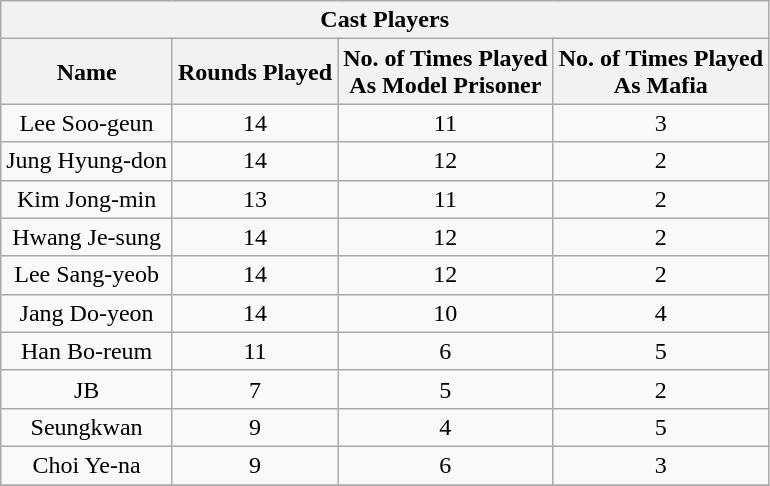<table class="wikitable sortable" style="text-align:center">
<tr>
<th colspan="4">Cast Players</th>
</tr>
<tr>
<th>Name</th>
<th>Rounds Played</th>
<th>No. of Times Played <br>As Model Prisoner</th>
<th>No. of Times Played <br>As Mafia</th>
</tr>
<tr>
<td>Lee Soo-geun</td>
<td>14</td>
<td>11</td>
<td>3</td>
</tr>
<tr>
<td>Jung Hyung-don</td>
<td>14</td>
<td>12</td>
<td>2</td>
</tr>
<tr>
<td>Kim Jong-min</td>
<td>13</td>
<td>11</td>
<td>2</td>
</tr>
<tr>
<td>Hwang Je-sung</td>
<td>14</td>
<td>12</td>
<td>2</td>
</tr>
<tr>
<td>Lee Sang-yeob</td>
<td>14</td>
<td>12</td>
<td>2</td>
</tr>
<tr>
<td>Jang Do-yeon</td>
<td>14</td>
<td>10</td>
<td>4</td>
</tr>
<tr>
<td>Han Bo-reum</td>
<td>11</td>
<td>6</td>
<td>5</td>
</tr>
<tr>
<td>JB</td>
<td>7</td>
<td>5</td>
<td>2</td>
</tr>
<tr>
<td>Seungkwan</td>
<td>9</td>
<td>4</td>
<td>5</td>
</tr>
<tr>
<td>Choi Ye-na</td>
<td>9</td>
<td>6</td>
<td>3</td>
</tr>
<tr>
</tr>
</table>
